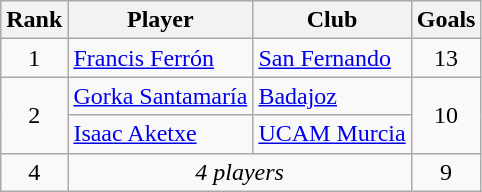<table class="wikitable" style="text-align:center">
<tr>
<th>Rank</th>
<th>Player</th>
<th>Club</th>
<th>Goals</th>
</tr>
<tr>
<td>1</td>
<td align="left"> <a href='#'>Francis Ferrón</a></td>
<td align="left"><a href='#'>San Fernando</a></td>
<td>13</td>
</tr>
<tr>
<td rowspan=2>2</td>
<td align="left"> <a href='#'>Gorka Santamaría</a></td>
<td align="left"><a href='#'>Badajoz</a></td>
<td rowspan=2>10</td>
</tr>
<tr>
<td align="left"> <a href='#'>Isaac Aketxe</a></td>
<td align="left"><a href='#'>UCAM Murcia</a></td>
</tr>
<tr>
<td>4</td>
<td align=center colspan=2><em>4 players</em></td>
<td>9</td>
</tr>
</table>
